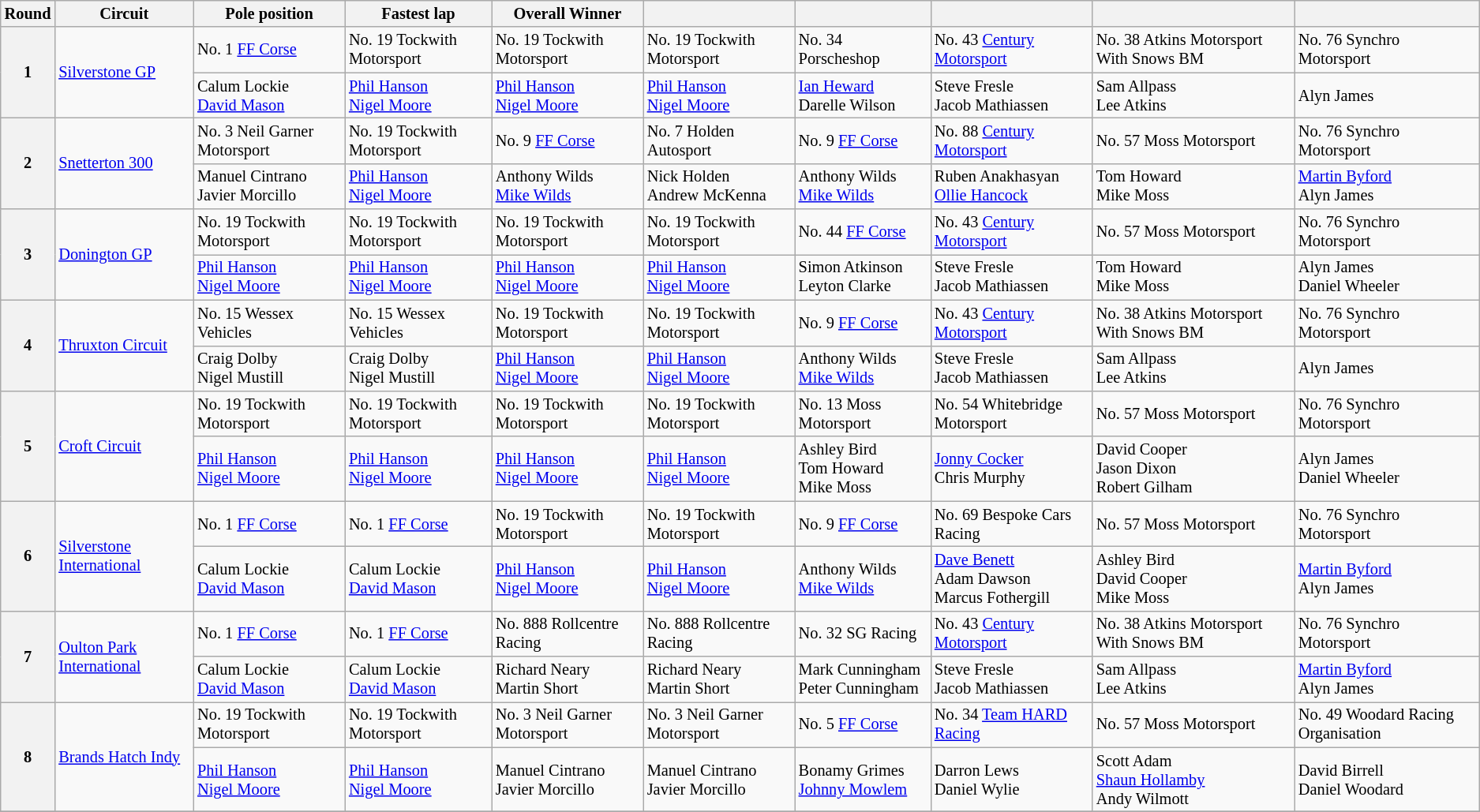<table class="wikitable" style="font-size: 85%">
<tr>
<th>Round</th>
<th>Circuit</th>
<th>Pole position</th>
<th>Fastest lap</th>
<th>Overall Winner</th>
<th></th>
<th></th>
<th></th>
<th></th>
<th></th>
</tr>
<tr>
<th rowspan=2>1</th>
<td rowspan=2><a href='#'>Silverstone GP</a></td>
<td>No. 1 <a href='#'>FF Corse</a></td>
<td>No. 19 Tockwith Motorsport</td>
<td>No. 19 Tockwith Motorsport</td>
<td>No. 19 Tockwith Motorsport</td>
<td>No. 34 Porscheshop</td>
<td>No. 43 <a href='#'>Century Motorsport</a></td>
<td>No. 38 Atkins Motorsport With Snows BM</td>
<td>No. 76 Synchro Motorsport</td>
</tr>
<tr>
<td> Calum Lockie<br> <a href='#'>David Mason</a></td>
<td> <a href='#'>Phil Hanson</a><br> <a href='#'>Nigel Moore</a></td>
<td> <a href='#'>Phil Hanson</a><br> <a href='#'>Nigel Moore</a></td>
<td> <a href='#'>Phil Hanson</a><br> <a href='#'>Nigel Moore</a></td>
<td> <a href='#'>Ian Heward</a><br> Darelle Wilson</td>
<td> Steve Fresle<br> Jacob Mathiassen</td>
<td> Sam Allpass<br> Lee Atkins</td>
<td> Alyn James</td>
</tr>
<tr>
<th rowspan=2>2</th>
<td rowspan=2><a href='#'>Snetterton 300</a></td>
<td>No. 3 Neil Garner Motorsport</td>
<td>No. 19 Tockwith Motorsport</td>
<td>No. 9 <a href='#'>FF Corse</a></td>
<td>No. 7 Holden Autosport</td>
<td>No. 9 <a href='#'>FF Corse</a></td>
<td>No. 88 <a href='#'>Century Motorsport</a></td>
<td>No. 57 Moss Motorsport</td>
<td>No. 76 Synchro Motorsport</td>
</tr>
<tr>
<td> Manuel Cintrano<br> Javier Morcillo</td>
<td> <a href='#'>Phil Hanson</a><br> <a href='#'>Nigel Moore</a></td>
<td> Anthony Wilds<br> <a href='#'>Mike Wilds</a></td>
<td> Nick Holden<br> Andrew McKenna</td>
<td> Anthony Wilds<br> <a href='#'>Mike Wilds</a></td>
<td> Ruben Anakhasyan<br> <a href='#'>Ollie Hancock</a></td>
<td> Tom Howard<br> Mike Moss</td>
<td> <a href='#'>Martin Byford</a><br> Alyn James</td>
</tr>
<tr>
<th rowspan=2>3</th>
<td rowspan=2><a href='#'>Donington GP</a></td>
<td>No. 19 Tockwith Motorsport</td>
<td>No. 19 Tockwith Motorsport</td>
<td>No. 19 Tockwith Motorsport</td>
<td>No. 19 Tockwith Motorsport</td>
<td>No. 44 <a href='#'>FF Corse</a></td>
<td>No. 43 <a href='#'>Century Motorsport</a></td>
<td>No. 57 Moss Motorsport</td>
<td>No. 76 Synchro Motorsport</td>
</tr>
<tr>
<td> <a href='#'>Phil Hanson</a><br> <a href='#'>Nigel Moore</a></td>
<td> <a href='#'>Phil Hanson</a><br> <a href='#'>Nigel Moore</a></td>
<td> <a href='#'>Phil Hanson</a><br> <a href='#'>Nigel Moore</a></td>
<td> <a href='#'>Phil Hanson</a><br> <a href='#'>Nigel Moore</a></td>
<td> Simon Atkinson<br> Leyton Clarke</td>
<td> Steve Fresle<br> Jacob Mathiassen</td>
<td> Tom Howard<br> Mike Moss</td>
<td> Alyn James<br> Daniel Wheeler</td>
</tr>
<tr>
<th rowspan=2>4</th>
<td rowspan=2><a href='#'>Thruxton Circuit</a></td>
<td>No. 15 Wessex Vehicles</td>
<td>No. 15 Wessex Vehicles</td>
<td>No. 19 Tockwith Motorsport</td>
<td>No. 19 Tockwith Motorsport</td>
<td>No. 9 <a href='#'>FF Corse</a></td>
<td>No. 43 <a href='#'>Century Motorsport</a></td>
<td>No. 38 Atkins Motorsport With Snows BM</td>
<td>No. 76 Synchro Motorsport</td>
</tr>
<tr>
<td> Craig Dolby<br> Nigel Mustill</td>
<td> Craig Dolby<br> Nigel Mustill</td>
<td> <a href='#'>Phil Hanson</a><br> <a href='#'>Nigel Moore</a></td>
<td> <a href='#'>Phil Hanson</a><br> <a href='#'>Nigel Moore</a></td>
<td> Anthony Wilds<br> <a href='#'>Mike Wilds</a></td>
<td> Steve Fresle<br> Jacob Mathiassen</td>
<td> Sam Allpass<br> Lee Atkins</td>
<td> Alyn James</td>
</tr>
<tr>
<th rowspan=2>5</th>
<td rowspan=2><a href='#'>Croft Circuit</a></td>
<td>No. 19 Tockwith Motorsport</td>
<td>No. 19 Tockwith Motorsport</td>
<td>No. 19 Tockwith Motorsport</td>
<td>No. 19 Tockwith Motorsport</td>
<td>No. 13 Moss Motorsport</td>
<td>No. 54 Whitebridge Motorsport</td>
<td>No. 57 Moss Motorsport</td>
<td>No. 76 Synchro Motorsport</td>
</tr>
<tr>
<td> <a href='#'>Phil Hanson</a><br> <a href='#'>Nigel Moore</a></td>
<td> <a href='#'>Phil Hanson</a><br> <a href='#'>Nigel Moore</a></td>
<td> <a href='#'>Phil Hanson</a><br> <a href='#'>Nigel Moore</a></td>
<td> <a href='#'>Phil Hanson</a><br> <a href='#'>Nigel Moore</a></td>
<td> Ashley Bird<br> Tom Howard<br> Mike Moss</td>
<td> <a href='#'>Jonny Cocker</a><br> Chris Murphy</td>
<td> David Cooper<br> Jason Dixon<br> Robert Gilham</td>
<td> Alyn James<br> Daniel Wheeler</td>
</tr>
<tr>
<th rowspan=2>6</th>
<td rowspan=2><a href='#'>Silverstone International</a></td>
<td>No. 1 <a href='#'>FF Corse</a></td>
<td>No. 1 <a href='#'>FF Corse</a></td>
<td>No. 19 Tockwith Motorsport</td>
<td>No. 19 Tockwith Motorsport</td>
<td>No. 9 <a href='#'>FF Corse</a></td>
<td>No. 69 Bespoke Cars Racing</td>
<td>No. 57 Moss Motorsport</td>
<td>No. 76 Synchro Motorsport</td>
</tr>
<tr>
<td> Calum Lockie<br> <a href='#'>David Mason</a></td>
<td> Calum Lockie<br> <a href='#'>David Mason</a></td>
<td> <a href='#'>Phil Hanson</a><br> <a href='#'>Nigel Moore</a></td>
<td> <a href='#'>Phil Hanson</a><br> <a href='#'>Nigel Moore</a></td>
<td> Anthony Wilds<br> <a href='#'>Mike Wilds</a></td>
<td> <a href='#'>Dave Benett</a><br> Adam Dawson<br> Marcus Fothergill</td>
<td> Ashley Bird<br> David Cooper<br> Mike Moss</td>
<td> <a href='#'>Martin Byford</a><br> Alyn James</td>
</tr>
<tr>
<th rowspan=2>7</th>
<td rowspan=2><a href='#'>Oulton Park International</a></td>
<td>No. 1 <a href='#'>FF Corse</a></td>
<td>No. 1 <a href='#'>FF Corse</a></td>
<td>No. 888 Rollcentre Racing</td>
<td>No. 888 Rollcentre Racing</td>
<td>No. 32 SG Racing</td>
<td>No. 43 <a href='#'>Century Motorsport</a></td>
<td>No. 38 Atkins Motorsport With Snows BM</td>
<td>No. 76 Synchro Motorsport</td>
</tr>
<tr>
<td> Calum Lockie<br> <a href='#'>David Mason</a></td>
<td> Calum Lockie<br> <a href='#'>David Mason</a></td>
<td> Richard Neary<br> Martin Short</td>
<td> Richard Neary<br> Martin Short</td>
<td> Mark Cunningham<br> Peter Cunningham</td>
<td> Steve Fresle<br> Jacob Mathiassen</td>
<td> Sam Allpass<br> Lee Atkins</td>
<td> <a href='#'>Martin Byford</a><br> Alyn James</td>
</tr>
<tr>
<th rowspan=2>8</th>
<td rowspan=2><a href='#'>Brands Hatch Indy</a></td>
<td>No. 19 Tockwith Motorsport</td>
<td>No. 19 Tockwith Motorsport</td>
<td>No. 3 Neil Garner Motorsport</td>
<td>No. 3 Neil Garner Motorsport</td>
<td>No. 5 <a href='#'>FF Corse</a></td>
<td>No. 34 <a href='#'>Team HARD Racing</a></td>
<td>No. 57 Moss Motorsport</td>
<td>No. 49 Woodard Racing Organisation</td>
</tr>
<tr>
<td> <a href='#'>Phil Hanson</a><br> <a href='#'>Nigel Moore</a></td>
<td> <a href='#'>Phil Hanson</a><br> <a href='#'>Nigel Moore</a></td>
<td> Manuel Cintrano<br> Javier Morcillo</td>
<td> Manuel Cintrano<br> Javier Morcillo</td>
<td> Bonamy Grimes<br> <a href='#'>Johnny Mowlem</a></td>
<td> Darron Lews<br> Daniel Wylie</td>
<td> Scott Adam<br> <a href='#'>Shaun Hollamby</a><br> Andy Wilmott</td>
<td> David Birrell<br> Daniel Woodard</td>
</tr>
<tr>
</tr>
</table>
